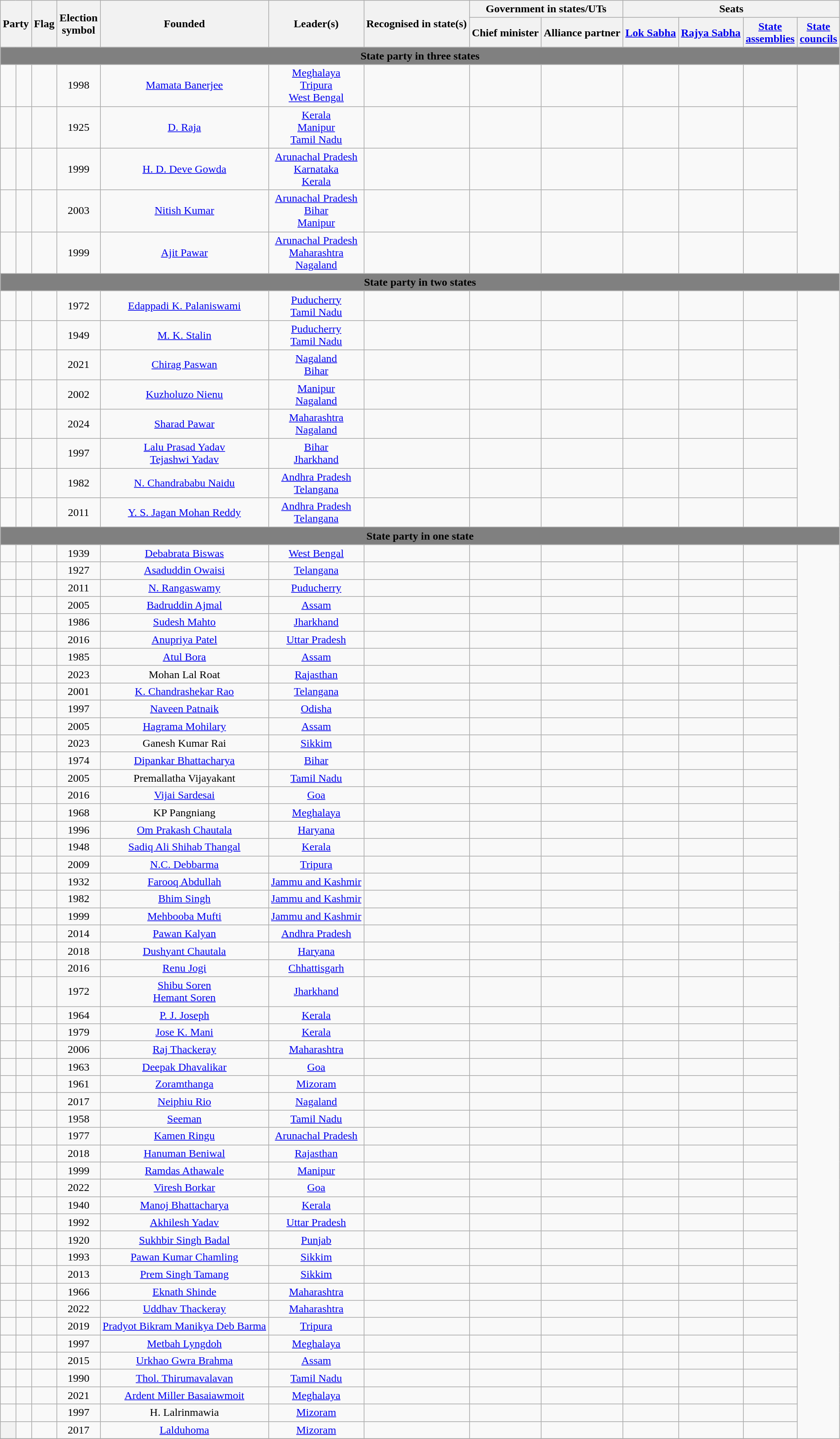<table class="wikitable sortable" style="text-align:center;">
<tr>
<th colspan=2 rowspan=2>Party</th>
<th rowspan=2 class=unsortable>Flag</th>
<th rowspan=2 class=unsortable>Election<br>symbol</th>
<th rowspan=2>Founded</th>
<th rowspan=2>Leader(s)</th>
<th rowspan=2>Recognised in state(s)</th>
<th colspan=2>Government in states/UTs</th>
<th colspan=4>Seats</th>
</tr>
<tr>
<th>Chief minister</th>
<th>Alliance partner</th>
<th><a href='#'>Lok Sabha</a></th>
<th><a href='#'>Rajya Sabha</a></th>
<th><a href='#'>State<br>assemblies</a></th>
<th><a href='#'>State<br>councils</a></th>
</tr>
<tr>
<td colspan="13" align="center" bgcolor="grey"><span><strong>State party in three states</strong></span></td>
</tr>
<tr>
<td></td>
<td></td>
<td></td>
<td>1998</td>
<td><a href='#'>Mamata Banerjee</a></td>
<td><a href='#'>Meghalaya</a><br><a href='#'>Tripura</a><br><a href='#'>West Bengal</a><br></td>
<td></td>
<td></td>
<td></td>
<td></td>
<td></td>
<td></td>
</tr>
<tr>
<td></td>
<td></td>
<td></td>
<td>1925</td>
<td><a href='#'>D. Raja</a></td>
<td><a href='#'>Kerala</a><br><a href='#'>Manipur</a><br><a href='#'>Tamil Nadu</a></td>
<td></td>
<td></td>
<td></td>
<td></td>
<td></td>
<td></td>
</tr>
<tr>
<td></td>
<td></td>
<td></td>
<td>1999</td>
<td><a href='#'>H. D. Deve Gowda</a></td>
<td><a href='#'>Arunachal Pradesh</a><br><a href='#'>Karnataka</a><br><a href='#'>Kerala</a></td>
<td></td>
<td></td>
<td></td>
<td></td>
<td></td>
<td></td>
</tr>
<tr>
<td></td>
<td></td>
<td></td>
<td>2003</td>
<td><a href='#'>Nitish Kumar</a></td>
<td><a href='#'>Arunachal Pradesh</a><br><a href='#'>Bihar</a><br><a href='#'>Manipur</a></td>
<td></td>
<td></td>
<td></td>
<td></td>
<td></td>
<td></td>
</tr>
<tr>
<td></td>
<td></td>
<td></td>
<td>1999</td>
<td><a href='#'>Ajit Pawar</a></td>
<td><a href='#'>Arunachal Pradesh</a><br><a href='#'>Maharashtra</a><br><a href='#'>Nagaland</a></td>
<td></td>
<td></td>
<td></td>
<td></td>
<td></td>
<td></td>
</tr>
<tr>
<td colspan="13" align="center" bgcolor="grey"><span><strong>State party in two states</strong></span></td>
</tr>
<tr>
<td></td>
<td></td>
<td></td>
<td>1972</td>
<td><a href='#'>Edappadi K. Palaniswami</a></td>
<td><a href='#'>Puducherry</a><br><a href='#'>Tamil Nadu</a></td>
<td></td>
<td></td>
<td></td>
<td></td>
<td></td>
<td></td>
</tr>
<tr>
<td></td>
<td></td>
<td></td>
<td>1949</td>
<td><a href='#'>M. K. Stalin</a></td>
<td><a href='#'>Puducherry</a><br><a href='#'>Tamil Nadu</a></td>
<td></td>
<td></td>
<td></td>
<td></td>
<td></td>
<td></td>
</tr>
<tr>
<td></td>
<td></td>
<td></td>
<td>2021</td>
<td><a href='#'>Chirag Paswan</a></td>
<td><a href='#'>Nagaland</a><br><a href='#'>Bihar</a></td>
<td></td>
<td></td>
<td></td>
<td></td>
<td></td>
<td></td>
</tr>
<tr>
<td></td>
<td></td>
<td></td>
<td>2002</td>
<td><a href='#'>Kuzholuzo Nienu</a></td>
<td><a href='#'>Manipur</a><br><a href='#'>Nagaland</a></td>
<td></td>
<td></td>
<td></td>
<td></td>
<td></td>
<td></td>
</tr>
<tr>
<td></td>
<td></td>
<td></td>
<td>2024</td>
<td><a href='#'>Sharad Pawar</a></td>
<td><a href='#'>Maharashtra</a><br><a href='#'>Nagaland</a></td>
<td></td>
<td></td>
<td></td>
<td></td>
<td></td>
<td></td>
</tr>
<tr>
<td></td>
<td></td>
<td></td>
<td>1997</td>
<td><a href='#'>Lalu Prasad Yadav</a><br><a href='#'>Tejashwi Yadav</a></td>
<td><a href='#'>Bihar</a><br><a href='#'>Jharkhand</a></td>
<td></td>
<td></td>
<td></td>
<td></td>
<td></td>
<td></td>
</tr>
<tr>
<td></td>
<td></td>
<td></td>
<td>1982</td>
<td><a href='#'>N. Chandrababu Naidu</a></td>
<td><a href='#'>Andhra Pradesh</a><br><a href='#'>Telangana</a></td>
<td></td>
<td></td>
<td></td>
<td></td>
<td></td>
<td></td>
</tr>
<tr>
<td></td>
<td></td>
<td></td>
<td>2011</td>
<td><a href='#'>Y. S. Jagan Mohan Reddy</a></td>
<td><a href='#'>Andhra Pradesh</a><br><a href='#'>Telangana</a></td>
<td></td>
<td></td>
<td></td>
<td></td>
<td></td>
<td></td>
</tr>
<tr>
<td colspan="13" align="center" bgcolor="grey"><span> <strong>State party in one state</strong></span></td>
</tr>
<tr>
<td></td>
<td></td>
<td></td>
<td>1939</td>
<td><a href='#'>Debabrata Biswas</a></td>
<td><a href='#'>West Bengal</a></td>
<td></td>
<td></td>
<td></td>
<td></td>
<td></td>
<td></td>
</tr>
<tr>
<td></td>
<td></td>
<td></td>
<td>1927</td>
<td><a href='#'>Asaduddin Owaisi</a></td>
<td><a href='#'>Telangana</a></td>
<td></td>
<td></td>
<td></td>
<td></td>
<td></td>
<td></td>
</tr>
<tr>
<td></td>
<td></td>
<td></td>
<td>2011</td>
<td><a href='#'>N. Rangaswamy</a></td>
<td><a href='#'>Puducherry</a></td>
<td></td>
<td></td>
<td></td>
<td></td>
<td></td>
<td></td>
</tr>
<tr>
<td></td>
<td></td>
<td></td>
<td>2005</td>
<td><a href='#'>Badruddin Ajmal</a></td>
<td><a href='#'>Assam</a></td>
<td></td>
<td></td>
<td></td>
<td></td>
<td></td>
<td></td>
</tr>
<tr>
<td></td>
<td></td>
<td></td>
<td>1986</td>
<td><a href='#'>Sudesh Mahto</a></td>
<td><a href='#'>Jharkhand</a></td>
<td></td>
<td></td>
<td></td>
<td></td>
<td></td>
<td></td>
</tr>
<tr>
<td></td>
<td></td>
<td></td>
<td>2016</td>
<td><a href='#'>Anupriya Patel</a></td>
<td><a href='#'>Uttar Pradesh</a></td>
<td></td>
<td></td>
<td></td>
<td></td>
<td></td>
<td></td>
</tr>
<tr>
<td></td>
<td></td>
<td></td>
<td>1985</td>
<td><a href='#'>Atul Bora</a></td>
<td><a href='#'>Assam</a></td>
<td></td>
<td></td>
<td></td>
<td></td>
<td></td>
<td></td>
</tr>
<tr>
<td></td>
<td></td>
<td></td>
<td>2023</td>
<td>Mohan Lal Roat</td>
<td><a href='#'>Rajasthan</a></td>
<td></td>
<td></td>
<td></td>
<td></td>
<td></td>
<td></td>
</tr>
<tr>
<td></td>
<td></td>
<td></td>
<td>2001</td>
<td><a href='#'>K. Chandrashekar Rao</a></td>
<td><a href='#'>Telangana</a></td>
<td></td>
<td></td>
<td></td>
<td></td>
<td></td>
<td></td>
</tr>
<tr>
<td></td>
<td></td>
<td></td>
<td>1997</td>
<td><a href='#'>Naveen Patnaik</a></td>
<td><a href='#'>Odisha</a></td>
<td></td>
<td></td>
<td></td>
<td></td>
<td></td>
<td></td>
</tr>
<tr>
<td></td>
<td></td>
<td></td>
<td>2005</td>
<td><a href='#'>Hagrama Mohilary</a></td>
<td><a href='#'>Assam</a></td>
<td></td>
<td></td>
<td></td>
<td></td>
<td></td>
<td></td>
</tr>
<tr>
<td></td>
<td></td>
<td></td>
<td>2023</td>
<td>Ganesh Kumar Rai</td>
<td><a href='#'>Sikkim</a></td>
<td></td>
<td></td>
<td></td>
<td></td>
<td></td>
<td></td>
</tr>
<tr>
<td></td>
<td></td>
<td></td>
<td>1974</td>
<td><a href='#'>Dipankar Bhattacharya</a></td>
<td><a href='#'>Bihar</a></td>
<td></td>
<td></td>
<td></td>
<td></td>
<td></td>
<td></td>
</tr>
<tr>
<td></td>
<td></td>
<td></td>
<td>2005</td>
<td>Premallatha Vijayakant</td>
<td><a href='#'>Tamil Nadu</a></td>
<td></td>
<td></td>
<td></td>
<td></td>
<td></td>
<td></td>
</tr>
<tr>
<td></td>
<td></td>
<td></td>
<td>2016</td>
<td><a href='#'>Vijai Sardesai</a></td>
<td><a href='#'>Goa</a></td>
<td></td>
<td></td>
<td></td>
<td></td>
<td></td>
<td></td>
</tr>
<tr>
<td></td>
<td></td>
<td></td>
<td>1968</td>
<td>KP Pangniang</td>
<td><a href='#'>Meghalaya</a></td>
<td></td>
<td></td>
<td></td>
<td></td>
<td></td>
<td></td>
</tr>
<tr>
<td></td>
<td></td>
<td></td>
<td>1996</td>
<td><a href='#'>Om Prakash Chautala</a></td>
<td><a href='#'>Haryana</a></td>
<td></td>
<td></td>
<td></td>
<td></td>
<td></td>
<td></td>
</tr>
<tr>
<td></td>
<td></td>
<td></td>
<td>1948</td>
<td><a href='#'>Sadiq Ali Shihab Thangal</a></td>
<td><a href='#'>Kerala</a></td>
<td></td>
<td></td>
<td></td>
<td></td>
<td></td>
<td></td>
</tr>
<tr>
<td></td>
<td></td>
<td></td>
<td>2009</td>
<td><a href='#'>N.C. Debbarma</a></td>
<td><a href='#'>Tripura</a></td>
<td></td>
<td></td>
<td></td>
<td></td>
<td></td>
<td></td>
</tr>
<tr>
<td></td>
<td></td>
<td></td>
<td>1932</td>
<td><a href='#'>Farooq Abdullah</a></td>
<td><a href='#'>Jammu and Kashmir</a></td>
<td></td>
<td></td>
<td></td>
<td></td>
<td></td>
<td></td>
</tr>
<tr>
<td></td>
<td></td>
<td></td>
<td>1982</td>
<td><a href='#'>Bhim Singh</a></td>
<td><a href='#'>Jammu and Kashmir</a></td>
<td></td>
<td></td>
<td></td>
<td></td>
<td></td>
<td></td>
</tr>
<tr>
<td></td>
<td></td>
<td></td>
<td>1999</td>
<td><a href='#'>Mehbooba Mufti</a></td>
<td><a href='#'>Jammu and Kashmir</a></td>
<td></td>
<td></td>
<td></td>
<td></td>
<td></td>
<td></td>
</tr>
<tr>
<td></td>
<td></td>
<td></td>
<td>2014</td>
<td><a href='#'>Pawan Kalyan</a></td>
<td><a href='#'>Andhra Pradesh</a></td>
<td></td>
<td></td>
<td></td>
<td></td>
<td></td>
<td></td>
</tr>
<tr>
<td></td>
<td></td>
<td></td>
<td>2018</td>
<td><a href='#'>Dushyant Chautala</a></td>
<td><a href='#'>Haryana</a></td>
<td></td>
<td></td>
<td></td>
<td></td>
<td></td>
<td></td>
</tr>
<tr>
<td></td>
<td></td>
<td></td>
<td>2016</td>
<td><a href='#'>Renu Jogi</a></td>
<td><a href='#'>Chhattisgarh</a></td>
<td></td>
<td></td>
<td></td>
<td></td>
<td></td>
<td></td>
</tr>
<tr>
<td></td>
<td></td>
<td></td>
<td>1972</td>
<td><a href='#'>Shibu Soren</a><br><a href='#'>Hemant Soren</a></td>
<td><a href='#'>Jharkhand</a></td>
<td></td>
<td></td>
<td></td>
<td></td>
<td></td>
<td></td>
</tr>
<tr>
<td></td>
<td></td>
<td></td>
<td>1964</td>
<td><a href='#'>P. J. Joseph</a></td>
<td><a href='#'>Kerala</a></td>
<td></td>
<td></td>
<td></td>
<td></td>
<td></td>
<td></td>
</tr>
<tr>
<td></td>
<td></td>
<td></td>
<td>1979</td>
<td><a href='#'>Jose K. Mani</a></td>
<td><a href='#'>Kerala</a></td>
<td></td>
<td></td>
<td></td>
<td></td>
<td></td>
<td></td>
</tr>
<tr>
<td></td>
<td></td>
<td></td>
<td>2006</td>
<td><a href='#'>Raj Thackeray</a></td>
<td><a href='#'>Maharashtra</a></td>
<td></td>
<td></td>
<td></td>
<td></td>
<td></td>
<td></td>
</tr>
<tr>
<td></td>
<td></td>
<td></td>
<td>1963</td>
<td><a href='#'>Deepak Dhavalikar</a></td>
<td><a href='#'>Goa</a></td>
<td></td>
<td></td>
<td></td>
<td></td>
<td></td>
<td></td>
</tr>
<tr>
<td></td>
<td></td>
<td></td>
<td>1961</td>
<td><a href='#'>Zoramthanga</a></td>
<td><a href='#'>Mizoram</a></td>
<td></td>
<td></td>
<td></td>
<td></td>
<td></td>
<td></td>
</tr>
<tr>
<td></td>
<td></td>
<td></td>
<td>2017</td>
<td><a href='#'>Neiphiu Rio</a></td>
<td><a href='#'>Nagaland</a></td>
<td></td>
<td></td>
<td></td>
<td></td>
<td></td>
<td></td>
</tr>
<tr>
<td></td>
<td></td>
<td></td>
<td>1958</td>
<td><a href='#'>Seeman</a></td>
<td><a href='#'>Tamil Nadu</a></td>
<td></td>
<td></td>
<td></td>
<td></td>
<td></td>
<td></td>
</tr>
<tr>
<td></td>
<td></td>
<td></td>
<td>1977</td>
<td><a href='#'>Kamen Ringu</a></td>
<td><a href='#'>Arunachal Pradesh</a></td>
<td></td>
<td></td>
<td></td>
<td></td>
<td></td>
<td></td>
</tr>
<tr>
<td></td>
<td></td>
<td></td>
<td>2018</td>
<td><a href='#'>Hanuman Beniwal</a></td>
<td><a href='#'>Rajasthan</a></td>
<td></td>
<td></td>
<td></td>
<td></td>
<td></td>
<td></td>
</tr>
<tr>
<td></td>
<td></td>
<td></td>
<td>1999</td>
<td><a href='#'>Ramdas Athawale</a></td>
<td><a href='#'>Manipur</a></td>
<td></td>
<td></td>
<td></td>
<td></td>
<td></td>
<td></td>
</tr>
<tr>
<td></td>
<td></td>
<td></td>
<td>2022</td>
<td><a href='#'>Viresh Borkar</a></td>
<td><a href='#'>Goa</a></td>
<td></td>
<td></td>
<td></td>
<td></td>
<td></td>
<td></td>
</tr>
<tr>
<td></td>
<td></td>
<td></td>
<td>1940</td>
<td><a href='#'>Manoj Bhattacharya</a></td>
<td><a href='#'>Kerala</a></td>
<td></td>
<td></td>
<td></td>
<td></td>
<td></td>
<td></td>
</tr>
<tr>
<td></td>
<td></td>
<td></td>
<td>1992</td>
<td><a href='#'>Akhilesh Yadav</a></td>
<td><a href='#'>Uttar Pradesh</a></td>
<td></td>
<td></td>
<td></td>
<td></td>
<td></td>
<td></td>
</tr>
<tr>
<td></td>
<td></td>
<td></td>
<td>1920</td>
<td><a href='#'>Sukhbir Singh Badal</a></td>
<td><a href='#'>Punjab</a></td>
<td></td>
<td></td>
<td></td>
<td></td>
<td></td>
<td></td>
</tr>
<tr>
<td></td>
<td></td>
<td></td>
<td>1993</td>
<td><a href='#'>Pawan Kumar Chamling</a></td>
<td><a href='#'>Sikkim</a></td>
<td></td>
<td></td>
<td></td>
<td></td>
<td></td>
<td></td>
</tr>
<tr>
<td></td>
<td></td>
<td></td>
<td>2013</td>
<td><a href='#'>Prem Singh Tamang</a></td>
<td><a href='#'>Sikkim</a></td>
<td></td>
<td></td>
<td></td>
<td></td>
<td></td>
<td></td>
</tr>
<tr>
<td></td>
<td></td>
<td></td>
<td>1966</td>
<td><a href='#'>Eknath Shinde</a></td>
<td><a href='#'>Maharashtra</a></td>
<td></td>
<td></td>
<td></td>
<td></td>
<td></td>
<td></td>
</tr>
<tr>
<td></td>
<td></td>
<td></td>
<td>2022</td>
<td><a href='#'>Uddhav Thackeray</a></td>
<td><a href='#'>Maharashtra</a></td>
<td></td>
<td></td>
<td></td>
<td></td>
<td></td>
<td></td>
</tr>
<tr>
<td></td>
<td></td>
<td></td>
<td>2019</td>
<td><a href='#'>Pradyot Bikram Manikya Deb Barma</a></td>
<td><a href='#'>Tripura</a></td>
<td></td>
<td></td>
<td></td>
<td></td>
<td></td>
<td></td>
</tr>
<tr>
<td></td>
<td></td>
<td></td>
<td>1997</td>
<td><a href='#'>Metbah Lyngdoh</a></td>
<td><a href='#'>Meghalaya</a></td>
<td></td>
<td></td>
<td></td>
<td></td>
<td></td>
<td></td>
</tr>
<tr>
<td></td>
<td></td>
<td></td>
<td>2015</td>
<td><a href='#'>Urkhao Gwra Brahma</a></td>
<td><a href='#'>Assam</a></td>
<td></td>
<td></td>
<td></td>
<td></td>
<td></td>
<td></td>
</tr>
<tr>
<td></td>
<td></td>
<td></td>
<td>1990</td>
<td><a href='#'>Thol. Thirumavalavan</a></td>
<td><a href='#'>Tamil Nadu</a></td>
<td></td>
<td></td>
<td></td>
<td></td>
<td></td>
<td></td>
</tr>
<tr>
<td></td>
<td></td>
<td></td>
<td>2021</td>
<td><a href='#'>Ardent Miller Basaiawmoit</a></td>
<td><a href='#'>Meghalaya</a></td>
<td></td>
<td></td>
<td></td>
<td></td>
<td></td>
<td></td>
</tr>
<tr>
<td></td>
<td></td>
<td></td>
<td>1997</td>
<td>H. Lalrinmawia</td>
<td><a href='#'>Mizoram</a></td>
<td></td>
<td></td>
<td></td>
<td></td>
<td></td>
<td></td>
</tr>
<tr>
<th></th>
<td></td>
<td></td>
<td>2017</td>
<td><a href='#'>Lalduhoma</a></td>
<td><a href='#'>Mizoram</a></td>
<td></td>
<td></td>
<td></td>
<td></td>
<td></td>
<td></td>
</tr>
<tr>
</tr>
</table>
